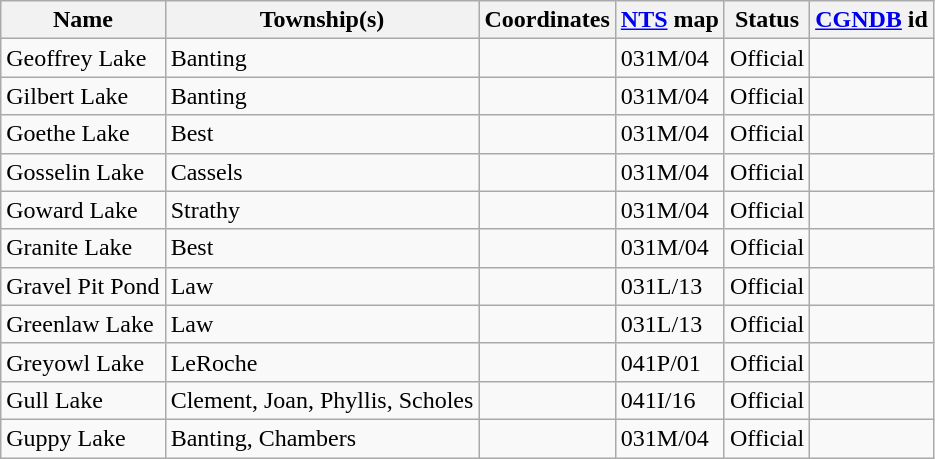<table class="wikitable sortable">
<tr>
<th>Name</th>
<th>Township(s)</th>
<th data-sort-type="number">Coordinates</th>
<th><a href='#'>NTS</a> map</th>
<th data-sort-type="number">Status</th>
<th><a href='#'>CGNDB</a> id</th>
</tr>
<tr>
<td>Geoffrey Lake</td>
<td>Banting</td>
<td></td>
<td>031M/04</td>
<td>Official</td>
<td></td>
</tr>
<tr>
<td>Gilbert Lake</td>
<td>Banting</td>
<td></td>
<td>031M/04</td>
<td>Official</td>
<td></td>
</tr>
<tr>
<td>Goethe Lake</td>
<td>Best</td>
<td></td>
<td>031M/04</td>
<td>Official</td>
<td></td>
</tr>
<tr>
<td>Gosselin Lake</td>
<td>Cassels</td>
<td></td>
<td>031M/04</td>
<td>Official</td>
<td></td>
</tr>
<tr>
<td>Goward Lake</td>
<td>Strathy</td>
<td></td>
<td>031M/04</td>
<td>Official</td>
<td></td>
</tr>
<tr>
<td>Granite Lake</td>
<td>Best</td>
<td></td>
<td>031M/04</td>
<td>Official</td>
<td></td>
</tr>
<tr>
<td>Gravel Pit Pond</td>
<td>Law</td>
<td></td>
<td>031L/13</td>
<td>Official</td>
<td></td>
</tr>
<tr>
<td>Greenlaw Lake</td>
<td>Law</td>
<td></td>
<td>031L/13</td>
<td>Official</td>
<td></td>
</tr>
<tr>
<td>Greyowl Lake</td>
<td>LeRoche</td>
<td></td>
<td>041P/01</td>
<td>Official</td>
<td></td>
</tr>
<tr>
<td>Gull Lake</td>
<td>Clement, Joan, Phyllis, Scholes</td>
<td></td>
<td>041I/16</td>
<td>Official</td>
<td></td>
</tr>
<tr>
<td>Guppy Lake</td>
<td>Banting, Chambers</td>
<td></td>
<td>031M/04</td>
<td>Official</td>
<td></td>
</tr>
</table>
